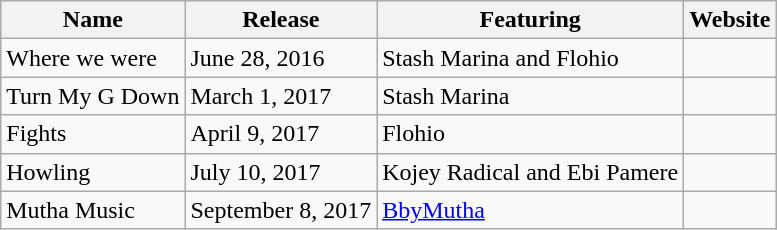<table class="wikitable">
<tr>
<th>Name</th>
<th>Release</th>
<th>Featuring</th>
<th>Website</th>
</tr>
<tr>
<td>Where we were</td>
<td>June 28, 2016</td>
<td>Stash Marina and Flohio</td>
<td></td>
</tr>
<tr>
<td>Turn My G Down</td>
<td>March 1, 2017</td>
<td>Stash Marina</td>
<td></td>
</tr>
<tr>
<td>Fights</td>
<td>April 9, 2017</td>
<td>Flohio</td>
<td></td>
</tr>
<tr>
<td>Howling</td>
<td>July 10, 2017</td>
<td>Kojey Radical and Ebi Pamere</td>
<td></td>
</tr>
<tr>
<td>Mutha Music</td>
<td>September 8, 2017</td>
<td><a href='#'>BbyMutha</a></td>
<td></td>
</tr>
</table>
